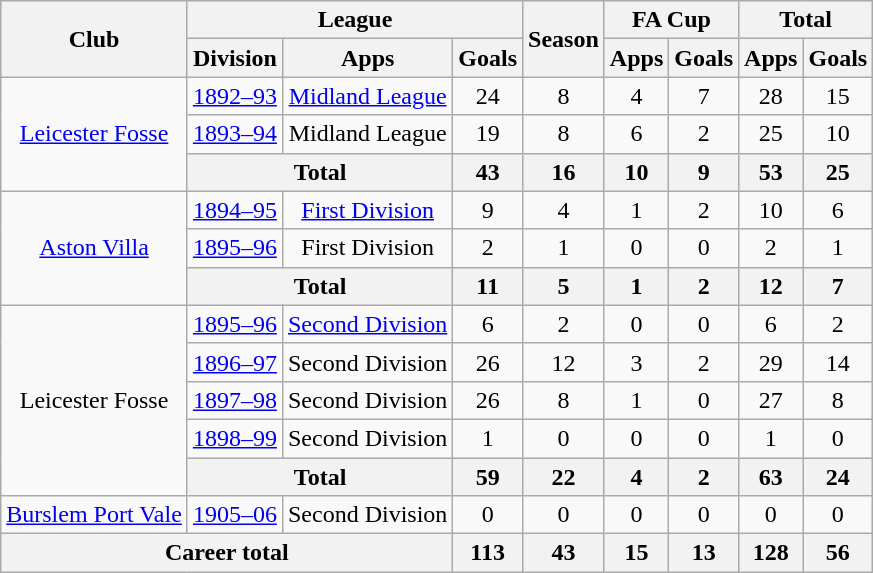<table class="wikitable" style="text-align: center;">
<tr>
<th rowspan="2">Club</th>
<th colspan="3">League</th>
<th rowspan="2">Season</th>
<th colspan="2">FA Cup</th>
<th colspan="2">Total</th>
</tr>
<tr>
<th>Division</th>
<th>Apps</th>
<th>Goals</th>
<th>Apps</th>
<th>Goals</th>
<th>Apps</th>
<th>Goals</th>
</tr>
<tr>
<td rowspan="3"><a href='#'>Leicester Fosse</a></td>
<td><a href='#'>1892–93</a></td>
<td><a href='#'>Midland League</a></td>
<td>24</td>
<td>8</td>
<td>4</td>
<td>7</td>
<td>28</td>
<td>15</td>
</tr>
<tr>
<td><a href='#'>1893–94</a></td>
<td>Midland League</td>
<td>19</td>
<td>8</td>
<td>6</td>
<td>2</td>
<td>25</td>
<td>10</td>
</tr>
<tr>
<th colspan="2">Total</th>
<th>43</th>
<th>16</th>
<th>10</th>
<th>9</th>
<th>53</th>
<th>25</th>
</tr>
<tr>
<td rowspan="3"><a href='#'>Aston Villa</a></td>
<td><a href='#'>1894–95</a></td>
<td><a href='#'>First Division</a></td>
<td>9</td>
<td>4</td>
<td>1</td>
<td>2</td>
<td>10</td>
<td>6</td>
</tr>
<tr>
<td><a href='#'>1895–96</a></td>
<td>First Division</td>
<td>2</td>
<td>1</td>
<td>0</td>
<td>0</td>
<td>2</td>
<td>1</td>
</tr>
<tr>
<th colspan="2">Total</th>
<th>11</th>
<th>5</th>
<th>1</th>
<th>2</th>
<th>12</th>
<th>7</th>
</tr>
<tr>
<td rowspan="5">Leicester Fosse</td>
<td><a href='#'>1895–96</a></td>
<td><a href='#'>Second Division</a></td>
<td>6</td>
<td>2</td>
<td>0</td>
<td>0</td>
<td>6</td>
<td>2</td>
</tr>
<tr>
<td><a href='#'>1896–97</a></td>
<td>Second Division</td>
<td>26</td>
<td>12</td>
<td>3</td>
<td>2</td>
<td>29</td>
<td>14</td>
</tr>
<tr>
<td><a href='#'>1897–98</a></td>
<td>Second Division</td>
<td>26</td>
<td>8</td>
<td>1</td>
<td>0</td>
<td>27</td>
<td>8</td>
</tr>
<tr>
<td><a href='#'>1898–99</a></td>
<td>Second Division</td>
<td>1</td>
<td>0</td>
<td>0</td>
<td>0</td>
<td>1</td>
<td>0</td>
</tr>
<tr>
<th colspan="2">Total</th>
<th>59</th>
<th>22</th>
<th>4</th>
<th>2</th>
<th>63</th>
<th>24</th>
</tr>
<tr>
<td><a href='#'>Burslem Port Vale</a></td>
<td><a href='#'>1905–06</a></td>
<td>Second Division</td>
<td>0</td>
<td>0</td>
<td>0</td>
<td>0</td>
<td>0</td>
<td>0</td>
</tr>
<tr>
<th colspan="3">Career total</th>
<th>113</th>
<th>43</th>
<th>15</th>
<th>13</th>
<th>128</th>
<th>56</th>
</tr>
</table>
